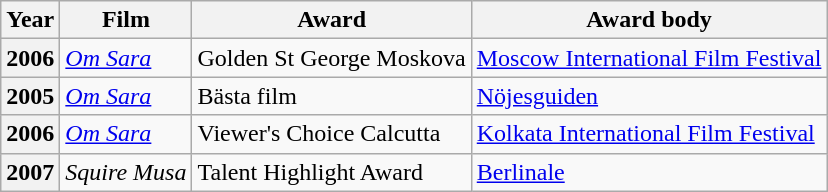<table class="wikitable plainrowheaders sortable">
<tr>
<th scope="col">Year</th>
<th scope="col">Film</th>
<th scope="col">Award</th>
<th scope="col">Award body</th>
</tr>
<tr>
<th scope="row">2006</th>
<td><em><a href='#'>Om Sara</a></em></td>
<td>Golden St George Moskova</td>
<td><a href='#'>Moscow International Film Festival</a></td>
</tr>
<tr>
<th scope="row">2005</th>
<td><em><a href='#'>Om Sara</a></em></td>
<td>Bästa film</td>
<td><a href='#'>Nöjesguiden</a></td>
</tr>
<tr>
<th scope="row">2006</th>
<td><em><a href='#'>Om Sara</a></em></td>
<td>Viewer's Choice Calcutta</td>
<td><a href='#'>Kolkata International Film Festival</a></td>
</tr>
<tr>
<th scope="row">2007</th>
<td><em>Squire Musa</em></td>
<td>Talent Highlight Award</td>
<td><a href='#'>Berlinale</a></td>
</tr>
</table>
